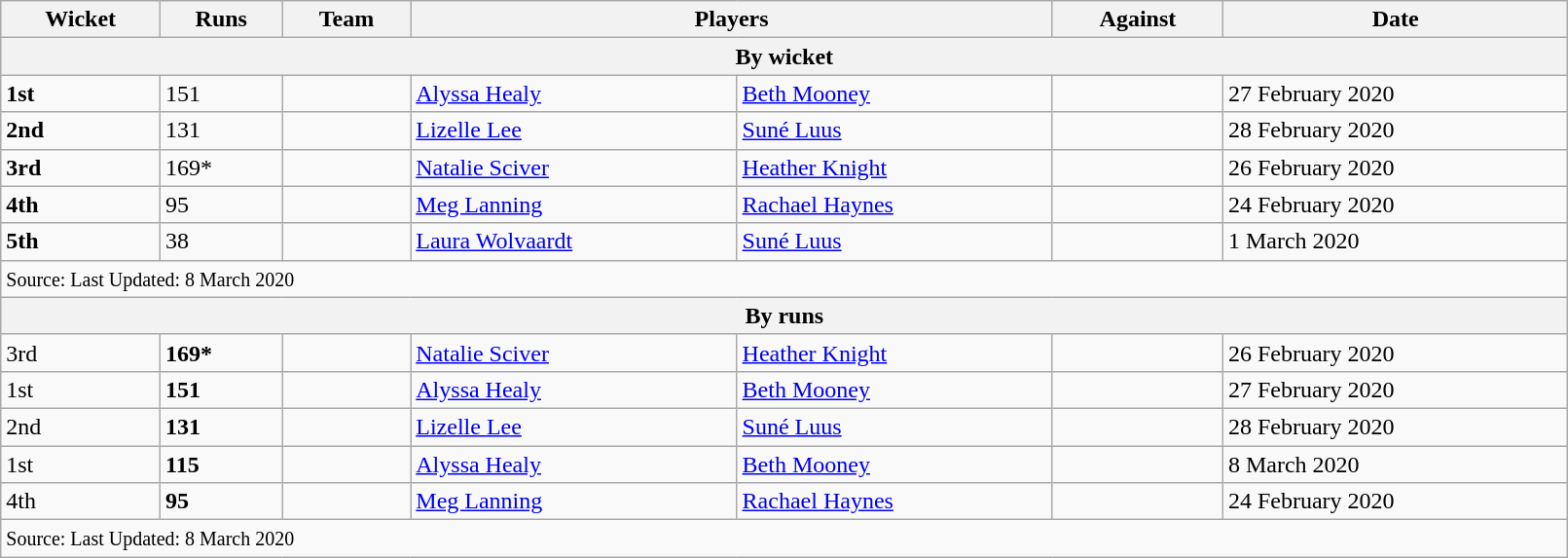<table class="wikitable sortable" style="text-align:left" width="85%">
<tr>
<th>Wicket</th>
<th>Runs</th>
<th>Team</th>
<th colspan=2 class="unsortable">Players</th>
<th>Against</th>
<th class="unsortable">Date</th>
</tr>
<tr>
<th colspan="7">By wicket</th>
</tr>
<tr>
<td><strong>1st</strong></td>
<td>151</td>
<td></td>
<td><a href='#'>Alyssa Healy</a></td>
<td><a href='#'>Beth Mooney</a></td>
<td></td>
<td>27 February 2020</td>
</tr>
<tr>
<td><strong>2nd</strong></td>
<td>131</td>
<td></td>
<td><a href='#'>Lizelle Lee</a></td>
<td><a href='#'>Suné Luus</a></td>
<td></td>
<td>28 February 2020</td>
</tr>
<tr>
<td><strong>3rd</strong></td>
<td>169*</td>
<td></td>
<td><a href='#'>Natalie Sciver</a></td>
<td><a href='#'>Heather Knight</a></td>
<td></td>
<td>26 February 2020</td>
</tr>
<tr>
<td><strong>4th</strong></td>
<td>95</td>
<td></td>
<td><a href='#'>Meg Lanning</a></td>
<td><a href='#'>Rachael Haynes</a></td>
<td></td>
<td>24 February 2020</td>
</tr>
<tr>
<td><strong>5th</strong></td>
<td>38</td>
<td></td>
<td><a href='#'>Laura Wolvaardt</a></td>
<td><a href='#'>Suné Luus</a></td>
<td></td>
<td>1 March 2020</td>
</tr>
<tr>
<td colspan=7><small>Source:  Last Updated: 8 March 2020</small></td>
</tr>
<tr>
<th colspan="7">By runs</th>
</tr>
<tr>
<td>3rd</td>
<td><strong>169*</strong></td>
<td></td>
<td><a href='#'>Natalie Sciver</a></td>
<td><a href='#'>Heather Knight</a></td>
<td></td>
<td>26 February 2020</td>
</tr>
<tr>
<td>1st</td>
<td><strong>151</strong></td>
<td></td>
<td><a href='#'>Alyssa Healy</a></td>
<td><a href='#'>Beth Mooney</a></td>
<td></td>
<td>27 February 2020</td>
</tr>
<tr>
<td>2nd</td>
<td><strong>131</strong></td>
<td></td>
<td><a href='#'>Lizelle Lee</a></td>
<td><a href='#'>Suné Luus</a></td>
<td></td>
<td>28 February 2020</td>
</tr>
<tr>
<td>1st</td>
<td><strong>115</strong></td>
<td></td>
<td><a href='#'>Alyssa Healy</a></td>
<td><a href='#'>Beth Mooney</a></td>
<td></td>
<td>8 March 2020</td>
</tr>
<tr>
<td>4th</td>
<td><strong>95</strong></td>
<td></td>
<td><a href='#'>Meg Lanning</a></td>
<td><a href='#'>Rachael Haynes</a></td>
<td></td>
<td>24 February 2020</td>
</tr>
<tr>
<td colspan=7><small>Source:  Last Updated: 8 March 2020</small></td>
</tr>
</table>
